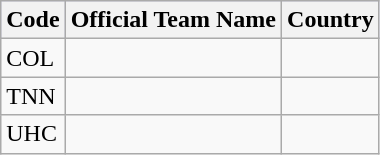<table class="wikitable">
<tr style="background:#ccccff;">
<th>Code</th>
<th>Official Team Name</th>
<th>Country</th>
</tr>
<tr>
<td>COL</td>
<td></td>
<td></td>
</tr>
<tr>
<td>TNN</td>
<td></td>
<td></td>
</tr>
<tr>
<td>UHC</td>
<td></td>
<td></td>
</tr>
</table>
